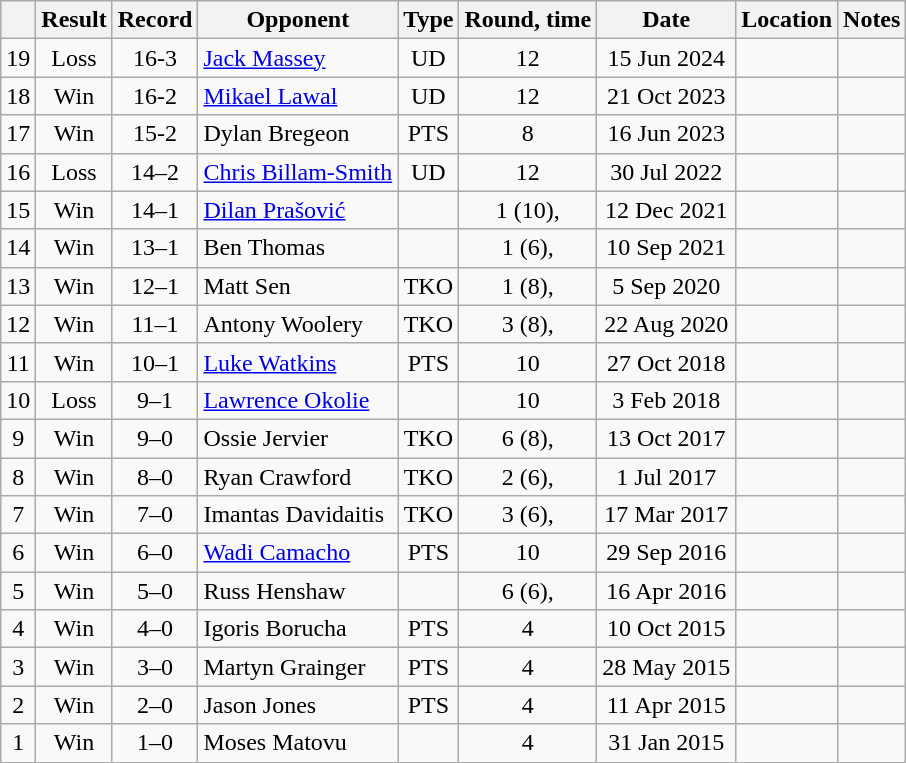<table class="wikitable" style="text-align:center">
<tr>
<th></th>
<th>Result</th>
<th>Record</th>
<th>Opponent</th>
<th>Type</th>
<th>Round, time</th>
<th>Date</th>
<th>Location</th>
<th>Notes</th>
</tr>
<tr>
<td>19</td>
<td>Loss</td>
<td>16-3</td>
<td align=left><a href='#'>Jack Massey</a></td>
<td>UD</td>
<td>12</td>
<td>15 Jun 2024</td>
<td align=left></td>
<td align=left></td>
</tr>
<tr>
<td>18</td>
<td>Win</td>
<td>16-2</td>
<td style="text-align:left;"><a href='#'>Mikael Lawal</a></td>
<td>UD</td>
<td>12</td>
<td>21 Oct 2023</td>
<td style="text-align:left;"></td>
<td style="text-align:left;"></td>
</tr>
<tr>
<td>17</td>
<td>Win</td>
<td>15-2</td>
<td style="text-align:left;">Dylan Bregeon</td>
<td>PTS</td>
<td>8</td>
<td>16 Jun 2023</td>
<td style="text-align:left;"></td>
<td style="text-align:left;"></td>
</tr>
<tr>
<td>16</td>
<td>Loss</td>
<td>14–2</td>
<td style="text-align:left;"><a href='#'>Chris Billam-Smith</a></td>
<td>UD</td>
<td>12</td>
<td>30 Jul 2022</td>
<td style="text-align:left;"></td>
<td style="text-align:left;"></td>
</tr>
<tr>
<td>15</td>
<td>Win</td>
<td>14–1</td>
<td style="text-align:left;"><a href='#'>Dilan Prašović</a></td>
<td></td>
<td>1 (10), </td>
<td>12 Dec 2021</td>
<td style="text-align:left;"></td>
<td style="text-align:left;"></td>
</tr>
<tr>
<td>14</td>
<td>Win</td>
<td>13–1</td>
<td style="text-align:left;">Ben Thomas</td>
<td></td>
<td>1 (6), </td>
<td>10 Sep 2021</td>
<td style="text-align:left;"></td>
<td style="text-align:left;"></td>
</tr>
<tr>
<td>13</td>
<td>Win</td>
<td>12–1</td>
<td style="text-align:left;">Matt Sen</td>
<td>TKO</td>
<td>1 (8), </td>
<td>5 Sep 2020</td>
<td style="text-align:left;"></td>
<td style="text-align:left;"></td>
</tr>
<tr>
<td>12</td>
<td>Win</td>
<td>11–1</td>
<td style="text-align:left;">Antony Woolery</td>
<td>TKO</td>
<td>3 (8), </td>
<td>22 Aug 2020</td>
<td style="text-align:left;"></td>
<td style="text-align:left;"></td>
</tr>
<tr>
<td>11</td>
<td>Win</td>
<td>10–1</td>
<td style="text-align:left;"><a href='#'>Luke Watkins</a></td>
<td>PTS</td>
<td>10</td>
<td>27 Oct 2018</td>
<td style="text-align:left;"></td>
<td style="text-align:left;"></td>
</tr>
<tr>
<td>10</td>
<td>Loss</td>
<td>9–1</td>
<td style="text-align:left;"><a href='#'>Lawrence Okolie</a></td>
<td></td>
<td>10</td>
<td>3 Feb 2018</td>
<td style="text-align:left;"></td>
<td align=left></td>
</tr>
<tr>
<td>9</td>
<td>Win</td>
<td>9–0</td>
<td style="text-align:left;">Ossie Jervier</td>
<td>TKO</td>
<td>6 (8), </td>
<td>13 Oct 2017</td>
<td style="text-align:left;"></td>
<td style="text-align:left;"></td>
</tr>
<tr>
<td>8</td>
<td>Win</td>
<td>8–0</td>
<td style="text-align:left;">Ryan Crawford</td>
<td>TKO</td>
<td>2 (6), </td>
<td>1 Jul 2017</td>
<td style="text-align:left;"></td>
<td style="text-align:left;"></td>
</tr>
<tr>
<td>7</td>
<td>Win</td>
<td>7–0</td>
<td style="text-align:left;">Imantas Davidaitis</td>
<td>TKO</td>
<td>3 (6), </td>
<td>17 Mar 2017</td>
<td style="text-align:left;"></td>
<td style="text-align:left;"></td>
</tr>
<tr>
<td>6</td>
<td>Win</td>
<td>6–0</td>
<td style="text-align:left;"><a href='#'>Wadi Camacho</a></td>
<td>PTS</td>
<td>10</td>
<td>29 Sep 2016</td>
<td style="text-align:left;"></td>
<td align=left></td>
</tr>
<tr>
<td>5</td>
<td>Win</td>
<td>5–0</td>
<td style="text-align:left;">Russ Henshaw</td>
<td></td>
<td>6 (6), </td>
<td>16 Apr 2016</td>
<td style="text-align:left;"></td>
<td style="text-align:left;"></td>
</tr>
<tr>
<td>4</td>
<td>Win</td>
<td>4–0</td>
<td style="text-align:left;">Igoris Borucha</td>
<td>PTS</td>
<td>4</td>
<td>10 Oct 2015</td>
<td style="text-align:left;"></td>
<td style="text-align:left;"></td>
</tr>
<tr>
<td>3</td>
<td>Win</td>
<td>3–0</td>
<td style="text-align:left;">Martyn Grainger</td>
<td>PTS</td>
<td>4</td>
<td>28 May 2015</td>
<td style="text-align:left;"></td>
<td style="text-align:left;"></td>
</tr>
<tr>
<td>2</td>
<td>Win</td>
<td>2–0</td>
<td style="text-align:left;">Jason Jones</td>
<td>PTS</td>
<td>4</td>
<td>11 Apr 2015</td>
<td style="text-align:left;"></td>
<td style="text-align:left;"></td>
</tr>
<tr>
<td>1</td>
<td>Win</td>
<td>1–0</td>
<td style="text-align:left;">Moses Matovu</td>
<td></td>
<td>4</td>
<td>31 Jan 2015</td>
<td style="text-align:left;"></td>
<td></td>
</tr>
<tr>
</tr>
</table>
